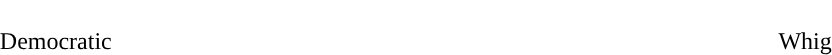<table style="width:70%; text-align:center">
<tr style="color:white">
<td style="background:"><strong>113</strong></td>
<td style="background:"><strong>11</strong></td>
<td style="background:"><strong>108</strong></td>
</tr>
<tr>
<td>Democratic</td>
<td></td>
<td>Whig</td>
</tr>
</table>
